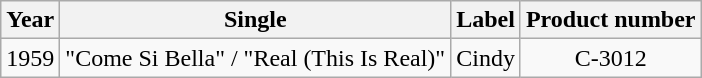<table class="wikitable" style="text-align:center;">
<tr>
<th>Year</th>
<th>Single</th>
<th>Label</th>
<th>Product number</th>
</tr>
<tr>
<td>1959</td>
<td style="text-align:left;">"Come Si Bella" / "Real (This Is Real)"</td>
<td>Cindy</td>
<td>C-3012</td>
</tr>
</table>
